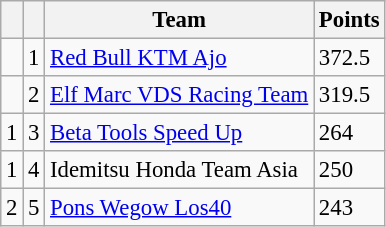<table class="wikitable" style="font-size: 95%;">
<tr>
<th></th>
<th></th>
<th>Team</th>
<th>Points</th>
</tr>
<tr>
<td></td>
<td align=center>1</td>
<td> <a href='#'>Red Bull KTM Ajo</a></td>
<td align=left>372.5</td>
</tr>
<tr>
<td></td>
<td align=center>2</td>
<td> <a href='#'>Elf Marc VDS Racing Team</a></td>
<td align=left>319.5</td>
</tr>
<tr>
<td> 1</td>
<td align=center>3</td>
<td> <a href='#'>Beta Tools Speed Up</a></td>
<td align=left>264</td>
</tr>
<tr>
<td> 1</td>
<td align=center>4</td>
<td> Idemitsu Honda Team Asia</td>
<td align=left>250</td>
</tr>
<tr>
<td> 2</td>
<td align=center>5</td>
<td> <a href='#'>Pons Wegow Los40</a></td>
<td align=left>243</td>
</tr>
</table>
